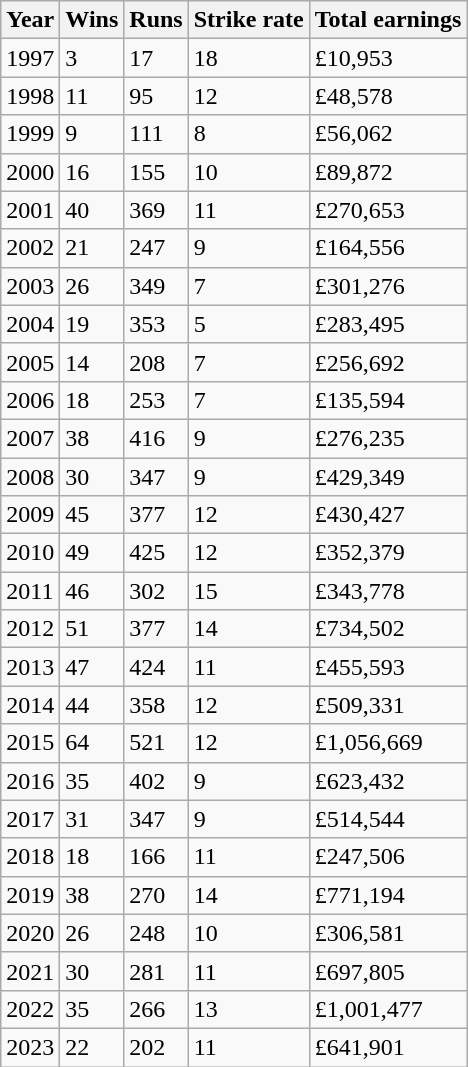<table class="wikitable">
<tr>
<th>Year</th>
<th>Wins</th>
<th>Runs</th>
<th>Strike rate</th>
<th>Total earnings</th>
</tr>
<tr>
<td>1997</td>
<td>3</td>
<td>17</td>
<td>18</td>
<td>£10,953</td>
</tr>
<tr>
<td>1998</td>
<td>11</td>
<td>95</td>
<td>12</td>
<td>£48,578</td>
</tr>
<tr>
<td>1999</td>
<td>9</td>
<td>111</td>
<td>8</td>
<td>£56,062</td>
</tr>
<tr>
<td>2000</td>
<td>16</td>
<td>155</td>
<td>10</td>
<td>£89,872</td>
</tr>
<tr>
<td>2001</td>
<td>40</td>
<td>369</td>
<td>11</td>
<td>£270,653</td>
</tr>
<tr>
<td>2002</td>
<td>21</td>
<td>247</td>
<td>9</td>
<td>£164,556</td>
</tr>
<tr>
<td>2003</td>
<td>26</td>
<td>349</td>
<td>7</td>
<td>£301,276</td>
</tr>
<tr>
<td>2004</td>
<td>19</td>
<td>353</td>
<td>5</td>
<td>£283,495</td>
</tr>
<tr>
<td>2005</td>
<td>14</td>
<td>208</td>
<td>7</td>
<td>£256,692</td>
</tr>
<tr>
<td>2006</td>
<td>18</td>
<td>253</td>
<td>7</td>
<td>£135,594</td>
</tr>
<tr>
<td>2007</td>
<td>38</td>
<td>416</td>
<td>9</td>
<td>£276,235</td>
</tr>
<tr>
<td>2008</td>
<td>30</td>
<td>347</td>
<td>9</td>
<td>£429,349</td>
</tr>
<tr>
<td>2009</td>
<td>45</td>
<td>377</td>
<td>12</td>
<td>£430,427</td>
</tr>
<tr>
<td>2010</td>
<td>49</td>
<td>425</td>
<td>12</td>
<td>£352,379</td>
</tr>
<tr>
<td>2011</td>
<td>46</td>
<td>302</td>
<td>15</td>
<td>£343,778</td>
</tr>
<tr>
<td>2012</td>
<td>51</td>
<td>377</td>
<td>14</td>
<td>£734,502</td>
</tr>
<tr>
<td>2013</td>
<td>47</td>
<td>424</td>
<td>11</td>
<td>£455,593</td>
</tr>
<tr>
<td>2014</td>
<td>44</td>
<td>358</td>
<td>12</td>
<td>£509,331</td>
</tr>
<tr>
<td>2015</td>
<td>64</td>
<td>521</td>
<td>12</td>
<td>£1,056,669</td>
</tr>
<tr>
<td>2016</td>
<td>35</td>
<td>402</td>
<td>9</td>
<td>£623,432</td>
</tr>
<tr>
<td>2017</td>
<td>31</td>
<td>347</td>
<td>9</td>
<td>£514,544</td>
</tr>
<tr>
<td>2018</td>
<td>18</td>
<td>166</td>
<td>11</td>
<td>£247,506</td>
</tr>
<tr>
<td>2019</td>
<td>38</td>
<td>270</td>
<td>14</td>
<td>£771,194</td>
</tr>
<tr>
<td>2020</td>
<td>26</td>
<td>248</td>
<td>10</td>
<td>£306,581</td>
</tr>
<tr>
<td>2021</td>
<td>30</td>
<td>281</td>
<td>11</td>
<td>£697,805</td>
</tr>
<tr>
<td>2022</td>
<td>35</td>
<td>266</td>
<td>13</td>
<td>£1,001,477</td>
</tr>
<tr>
<td>2023</td>
<td>22</td>
<td>202</td>
<td>11</td>
<td>£641,901</td>
</tr>
</table>
